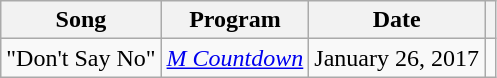<table class="wikitable" style="text-align:center">
<tr>
<th scope="col">Song</th>
<th scope="col">Program</th>
<th scope="col">Date</th>
<th scope="col"></th>
</tr>
<tr>
<td>"Don't Say No"</td>
<td><em><a href='#'>M Countdown</a></em></td>
<td>January 26, 2017</td>
<td></td>
</tr>
</table>
